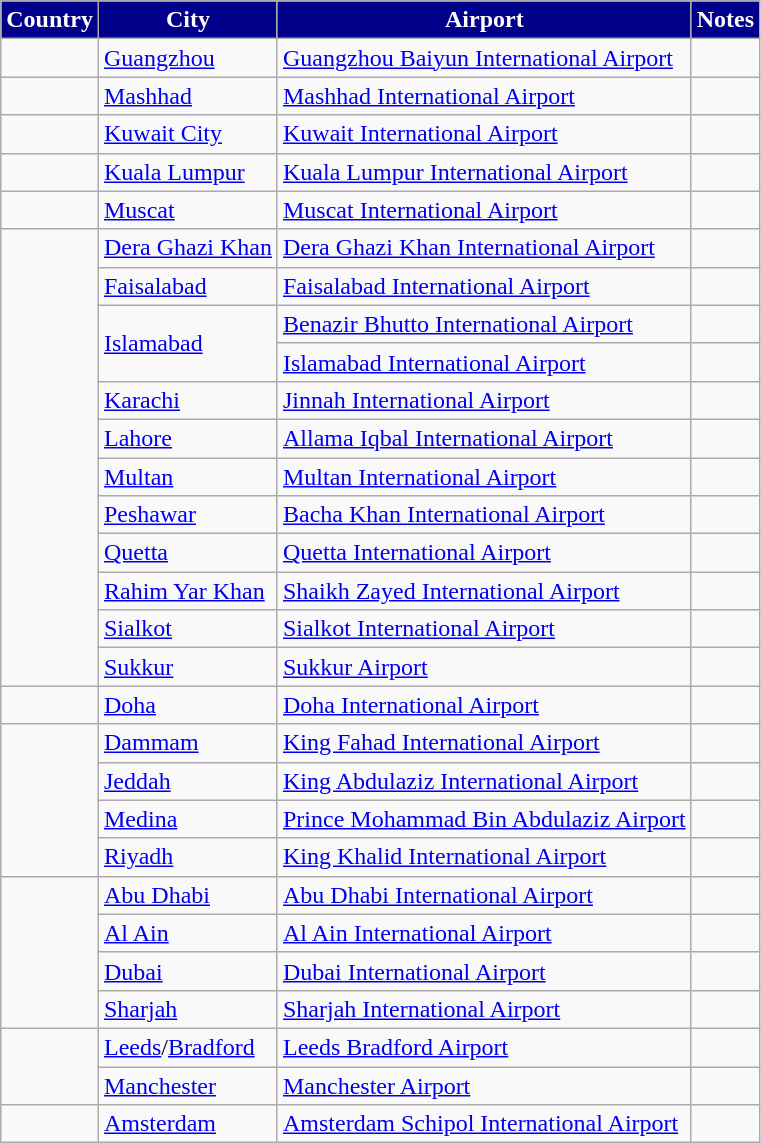<table class="wikitable sortable">
<tr>
<th style="background-color:darkblue;color: white">Country</th>
<th style="background-color:darkblue;color: white">City</th>
<th style="background-color:darkblue;color: white">Airport</th>
<th style="background-color:darkblue;color: white">Notes</th>
</tr>
<tr>
<td></td>
<td><a href='#'>Guangzhou</a></td>
<td><a href='#'>Guangzhou Baiyun International Airport</a></td>
<td></td>
</tr>
<tr>
<td></td>
<td><a href='#'>Mashhad</a></td>
<td><a href='#'>Mashhad International Airport</a></td>
<td></td>
</tr>
<tr>
<td></td>
<td><a href='#'>Kuwait City</a></td>
<td><a href='#'>Kuwait International Airport</a></td>
<td></td>
</tr>
<tr>
<td></td>
<td><a href='#'>Kuala Lumpur</a></td>
<td><a href='#'>Kuala Lumpur International Airport</a></td>
<td></td>
</tr>
<tr>
<td></td>
<td><a href='#'>Muscat</a></td>
<td><a href='#'>Muscat International Airport</a></td>
<td></td>
</tr>
<tr>
<td rowspan="12"></td>
<td><a href='#'>Dera Ghazi Khan</a></td>
<td><a href='#'>Dera Ghazi Khan International Airport</a></td>
<td></td>
</tr>
<tr>
<td><a href='#'>Faisalabad</a></td>
<td><a href='#'>Faisalabad International Airport</a></td>
<td></td>
</tr>
<tr>
<td rowspan="2"><a href='#'>Islamabad</a></td>
<td><a href='#'>Benazir Bhutto International Airport</a></td>
<td></td>
</tr>
<tr>
<td><a href='#'>Islamabad International Airport</a></td>
<td></td>
</tr>
<tr>
<td><a href='#'>Karachi</a></td>
<td><a href='#'>Jinnah International Airport</a></td>
<td></td>
</tr>
<tr>
<td><a href='#'>Lahore</a></td>
<td><a href='#'>Allama Iqbal International Airport</a></td>
<td></td>
</tr>
<tr>
<td><a href='#'>Multan</a></td>
<td><a href='#'>Multan International Airport</a></td>
<td></td>
</tr>
<tr>
<td><a href='#'>Peshawar</a></td>
<td><a href='#'>Bacha Khan International Airport</a></td>
<td></td>
</tr>
<tr>
<td><a href='#'>Quetta</a></td>
<td><a href='#'>Quetta International Airport</a></td>
<td></td>
</tr>
<tr>
<td><a href='#'>Rahim Yar Khan</a></td>
<td><a href='#'>Shaikh Zayed International Airport</a></td>
<td></td>
</tr>
<tr>
<td><a href='#'>Sialkot</a></td>
<td><a href='#'>Sialkot International Airport</a></td>
<td></td>
</tr>
<tr>
<td><a href='#'>Sukkur</a></td>
<td><a href='#'>Sukkur Airport</a></td>
<td></td>
</tr>
<tr>
<td></td>
<td><a href='#'>Doha</a></td>
<td><a href='#'>Doha International Airport</a></td>
<td></td>
</tr>
<tr>
<td rowspan="4"></td>
<td><a href='#'>Dammam</a></td>
<td><a href='#'>King Fahad International Airport</a></td>
<td></td>
</tr>
<tr>
<td><a href='#'>Jeddah</a></td>
<td><a href='#'>King Abdulaziz International Airport</a></td>
<td></td>
</tr>
<tr>
<td><a href='#'>Medina</a></td>
<td><a href='#'>Prince Mohammad Bin Abdulaziz Airport</a></td>
<td></td>
</tr>
<tr>
<td><a href='#'>Riyadh</a></td>
<td><a href='#'>King Khalid International Airport</a></td>
<td></td>
</tr>
<tr>
<td rowspan="4"></td>
<td><a href='#'>Abu Dhabi</a></td>
<td><a href='#'>Abu Dhabi International Airport</a></td>
<td></td>
</tr>
<tr>
<td><a href='#'>Al Ain</a></td>
<td><a href='#'>Al Ain International Airport</a></td>
<td></td>
</tr>
<tr>
<td><a href='#'>Dubai</a></td>
<td><a href='#'>Dubai International Airport</a></td>
<td></td>
</tr>
<tr>
<td><a href='#'>Sharjah</a></td>
<td><a href='#'>Sharjah International Airport</a></td>
<td></td>
</tr>
<tr>
<td rowspan="2"></td>
<td><a href='#'>Leeds</a>/<a href='#'>Bradford</a></td>
<td><a href='#'>Leeds Bradford Airport</a></td>
<td></td>
</tr>
<tr>
<td><a href='#'>Manchester</a></td>
<td><a href='#'>Manchester Airport</a></td>
<td></td>
</tr>
<tr>
<td></td>
<td><a href='#'>Amsterdam</a></td>
<td><a href='#'>Amsterdam Schipol International Airport</a></td>
<td></td>
</tr>
</table>
